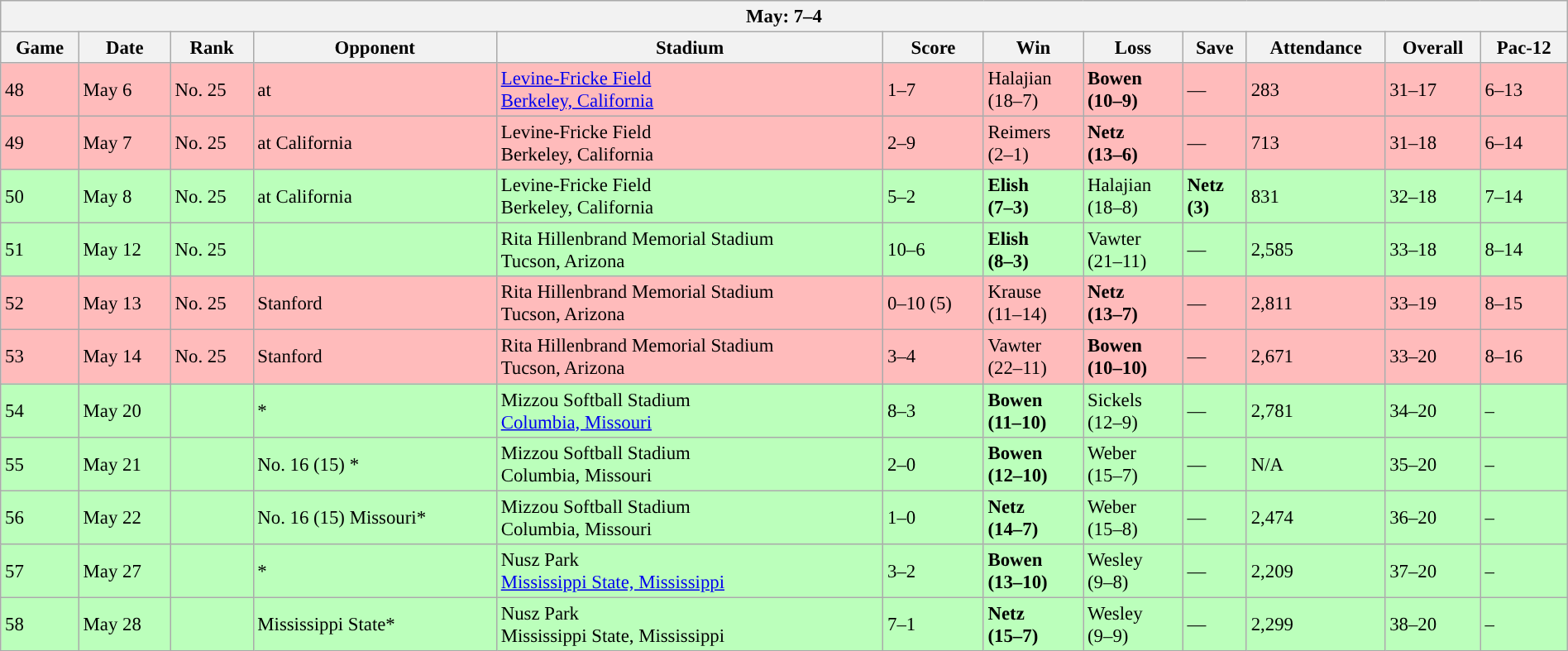<table class="wikitable collapsible collapsed" style="margin:auto; font-size:95%; width:100%">
<tr>
<th colspan=12>May: 7–4</th>
</tr>
<tr>
<th>Game</th>
<th>Date</th>
<th>Rank</th>
<th>Opponent</th>
<th>Stadium</th>
<th>Score</th>
<th>Win</th>
<th>Loss</th>
<th>Save</th>
<th>Attendance</th>
<th>Overall</th>
<th>Pac-12</th>
</tr>
<tr style="background:#fbb;">
<td>48</td>
<td>May 6</td>
<td>No. 25</td>
<td>at </td>
<td><a href='#'>Levine-Fricke Field</a><br><a href='#'>Berkeley, California</a></td>
<td>1–7</td>
<td>Halajian <br>(18–7)</td>
<td><strong>Bowen<br>(10–9)</strong></td>
<td>—</td>
<td>283</td>
<td>31–17</td>
<td>6–13</td>
</tr>
<tr style="background:#fbb;">
<td>49</td>
<td>May 7</td>
<td>No. 25</td>
<td>at California</td>
<td>Levine-Fricke Field<br>Berkeley, California</td>
<td>2–9</td>
<td>Reimers <br>(2–1)</td>
<td><strong>Netz<br>(13–6)</strong></td>
<td>—</td>
<td>713</td>
<td>31–18</td>
<td>6–14</td>
</tr>
<tr style="background:#bfb;">
<td>50</td>
<td>May 8</td>
<td>No. 25</td>
<td>at California</td>
<td>Levine-Fricke Field<br>Berkeley, California</td>
<td>5–2</td>
<td><strong>Elish<br>(7–3)</strong></td>
<td>Halajian <br>(18–8)</td>
<td><strong>Netz<br>(3)</strong></td>
<td>831</td>
<td>32–18</td>
<td>7–14</td>
</tr>
<tr style="background:#bfb;">
<td>51</td>
<td>May 12</td>
<td>No. 25</td>
<td></td>
<td>Rita Hillenbrand Memorial Stadium<br>Tucson, Arizona</td>
<td>10–6</td>
<td><strong>Elish<br>(8–3)</strong></td>
<td>Vawter <br>(21–11)</td>
<td>—</td>
<td>2,585</td>
<td>33–18</td>
<td>8–14</td>
</tr>
<tr style="background:#fbb;">
<td>52</td>
<td>May 13</td>
<td>No. 25</td>
<td>Stanford</td>
<td>Rita Hillenbrand Memorial Stadium<br>Tucson, Arizona</td>
<td>0–10 (5)</td>
<td>Krause <br>(11–14)</td>
<td><strong>Netz<br>(13–7)</strong></td>
<td>—</td>
<td>2,811</td>
<td>33–19</td>
<td>8–15</td>
</tr>
<tr style="background:#fbb;">
<td>53</td>
<td>May 14</td>
<td>No. 25</td>
<td>Stanford</td>
<td>Rita Hillenbrand Memorial Stadium<br>Tucson, Arizona</td>
<td>3–4</td>
<td>Vawter <br>(22–11)</td>
<td><strong>Bowen<br>(10–10)</strong></td>
<td>—</td>
<td>2,671</td>
<td>33–20</td>
<td>8–16</td>
</tr>
<tr style="background:#bfb;">
<td>54</td>
<td>May 20</td>
<td></td>
<td>*</td>
<td>Mizzou Softball Stadium<br><a href='#'>Columbia, Missouri</a></td>
<td>8–3</td>
<td><strong>Bowen<br>(11–10)</strong></td>
<td>Sickels <br>(12–9)</td>
<td>—</td>
<td>2,781</td>
<td>34–20</td>
<td>–</td>
</tr>
<tr style="background:#bfb;">
<td>55</td>
<td>May 21</td>
<td></td>
<td>No. 16 (15) *</td>
<td>Mizzou Softball Stadium<br>Columbia, Missouri</td>
<td>2–0</td>
<td><strong>Bowen<br>(12–10)</strong></td>
<td>Weber <br>(15–7)</td>
<td>—</td>
<td>N/A</td>
<td>35–20</td>
<td>–</td>
</tr>
<tr style="background:#bfb;">
<td>56</td>
<td>May 22</td>
<td></td>
<td>No. 16 (15) Missouri*</td>
<td>Mizzou Softball Stadium<br>Columbia, Missouri</td>
<td>1–0</td>
<td><strong>Netz<br>(14–7)</strong></td>
<td>Weber <br>(15–8)</td>
<td>—</td>
<td>2,474</td>
<td>36–20</td>
<td>–</td>
</tr>
<tr style="background:#bfb;">
<td>57</td>
<td>May 27</td>
<td></td>
<td>*</td>
<td>Nusz Park<br><a href='#'>Mississippi State, Mississippi</a></td>
<td>3–2</td>
<td><strong>Bowen<br>(13–10)</strong></td>
<td>Wesley <br>(9–8)</td>
<td>—</td>
<td>2,209</td>
<td>37–20</td>
<td>–</td>
</tr>
<tr style="background:#bfb;">
<td>58</td>
<td>May 28</td>
<td></td>
<td>Mississippi State*</td>
<td>Nusz Park<br>Mississippi State, Mississippi</td>
<td>7–1</td>
<td><strong>Netz<br>(15–7)</strong></td>
<td>Wesley <br>(9–9)</td>
<td>—</td>
<td>2,299</td>
<td>38–20</td>
<td>–</td>
</tr>
</table>
